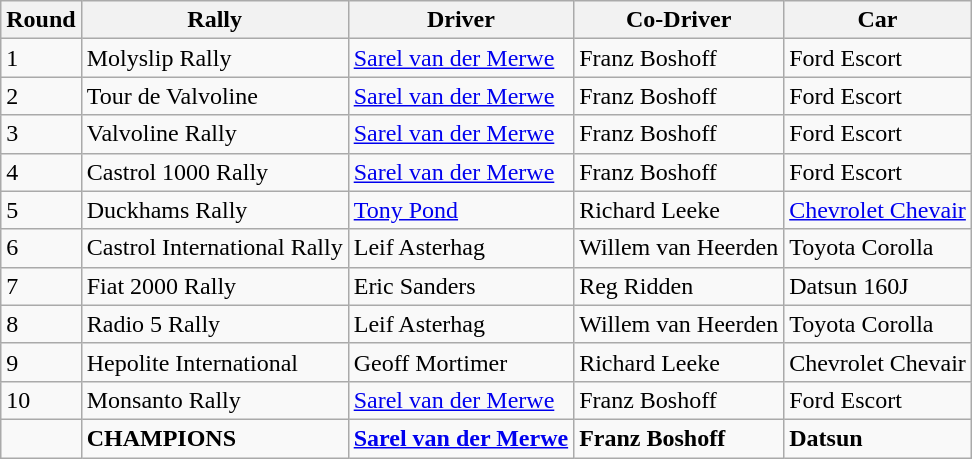<table class="wikitable">
<tr>
<th>Round</th>
<th>Rally</th>
<th>Driver</th>
<th>Co-Driver</th>
<th>Car</th>
</tr>
<tr>
<td>1</td>
<td>Molyslip Rally</td>
<td><a href='#'>Sarel van der Merwe</a></td>
<td>Franz Boshoff</td>
<td>Ford Escort</td>
</tr>
<tr>
<td>2</td>
<td>Tour de Valvoline</td>
<td><a href='#'>Sarel van der Merwe</a></td>
<td>Franz Boshoff</td>
<td>Ford Escort</td>
</tr>
<tr>
<td>3</td>
<td>Valvoline Rally</td>
<td><a href='#'>Sarel van der Merwe</a></td>
<td>Franz Boshoff</td>
<td>Ford Escort</td>
</tr>
<tr>
<td>4</td>
<td>Castrol 1000 Rally</td>
<td><a href='#'>Sarel van der Merwe</a></td>
<td>Franz Boshoff</td>
<td>Ford Escort</td>
</tr>
<tr>
<td>5</td>
<td>Duckhams Rally</td>
<td><a href='#'>Tony Pond</a></td>
<td>Richard Leeke</td>
<td><a href='#'>Chevrolet Chevair</a></td>
</tr>
<tr>
<td>6</td>
<td>Castrol International Rally</td>
<td>Leif Asterhag</td>
<td>Willem van Heerden</td>
<td>Toyota Corolla</td>
</tr>
<tr>
<td>7</td>
<td>Fiat 2000 Rally</td>
<td>Eric Sanders</td>
<td>Reg Ridden</td>
<td>Datsun 160J</td>
</tr>
<tr>
<td>8</td>
<td>Radio 5 Rally</td>
<td>Leif Asterhag</td>
<td>Willem van Heerden</td>
<td>Toyota Corolla</td>
</tr>
<tr>
<td>9</td>
<td>Hepolite International</td>
<td>Geoff Mortimer</td>
<td>Richard Leeke</td>
<td>Chevrolet Chevair</td>
</tr>
<tr>
<td>10</td>
<td>Monsanto Rally</td>
<td><a href='#'>Sarel van der Merwe</a></td>
<td>Franz Boshoff</td>
<td>Ford Escort</td>
</tr>
<tr>
<td></td>
<td><strong>CHAMPIONS</strong></td>
<td><strong><a href='#'>Sarel van der Merwe</a></strong></td>
<td><strong>Franz Boshoff</strong></td>
<td><strong>Datsun</strong></td>
</tr>
</table>
